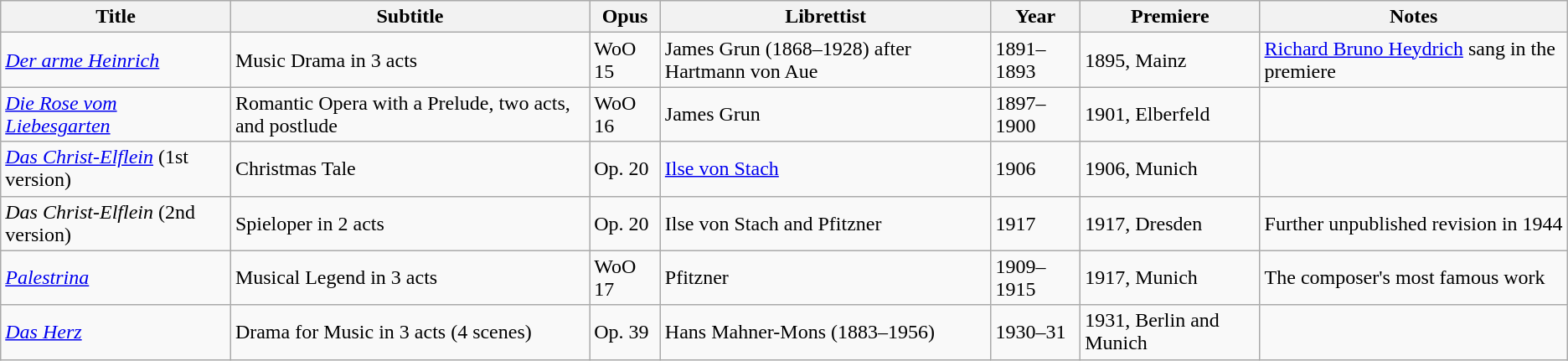<table class="wikitable">
<tr>
<th>Title</th>
<th>Subtitle</th>
<th>Opus</th>
<th>Librettist</th>
<th>Year</th>
<th>Premiere</th>
<th>Notes</th>
</tr>
<tr>
<td><em><a href='#'>Der arme Heinrich</a></em></td>
<td>Music Drama in 3 acts</td>
<td>WoO 15</td>
<td>James Grun (1868–1928) after Hartmann von Aue</td>
<td>1891–1893</td>
<td>1895, Mainz</td>
<td><a href='#'>Richard Bruno Heydrich</a> sang in the premiere</td>
</tr>
<tr>
<td><em><a href='#'>Die Rose vom Liebesgarten</a></em></td>
<td>Romantic Opera with a Prelude, two acts, and postlude</td>
<td>WoO 16</td>
<td>James Grun</td>
<td>1897–1900</td>
<td>1901, Elberfeld</td>
<td></td>
</tr>
<tr>
<td><em><a href='#'>Das Christ-Elflein</a></em> (1st version)</td>
<td>Christmas Tale</td>
<td>Op. 20</td>
<td><a href='#'>Ilse von Stach</a></td>
<td>1906</td>
<td>1906, Munich</td>
<td></td>
</tr>
<tr>
<td><em>Das Christ-Elflein</em> (2nd version)</td>
<td>Spieloper in 2 acts</td>
<td>Op. 20</td>
<td>Ilse von Stach and Pfitzner</td>
<td>1917</td>
<td>1917, Dresden</td>
<td>Further unpublished revision in 1944</td>
</tr>
<tr>
<td><em><a href='#'>Palestrina</a></em></td>
<td>Musical Legend in 3 acts</td>
<td>WoO 17</td>
<td>Pfitzner</td>
<td>1909–1915</td>
<td>1917, Munich</td>
<td>The composer's most famous work</td>
</tr>
<tr>
<td><em><a href='#'>Das Herz</a></em></td>
<td>Drama for Music in 3 acts (4 scenes)</td>
<td>Op. 39</td>
<td>Hans Mahner-Mons (1883–1956)</td>
<td>1930–31</td>
<td>1931, Berlin and Munich</td>
<td></td>
</tr>
</table>
